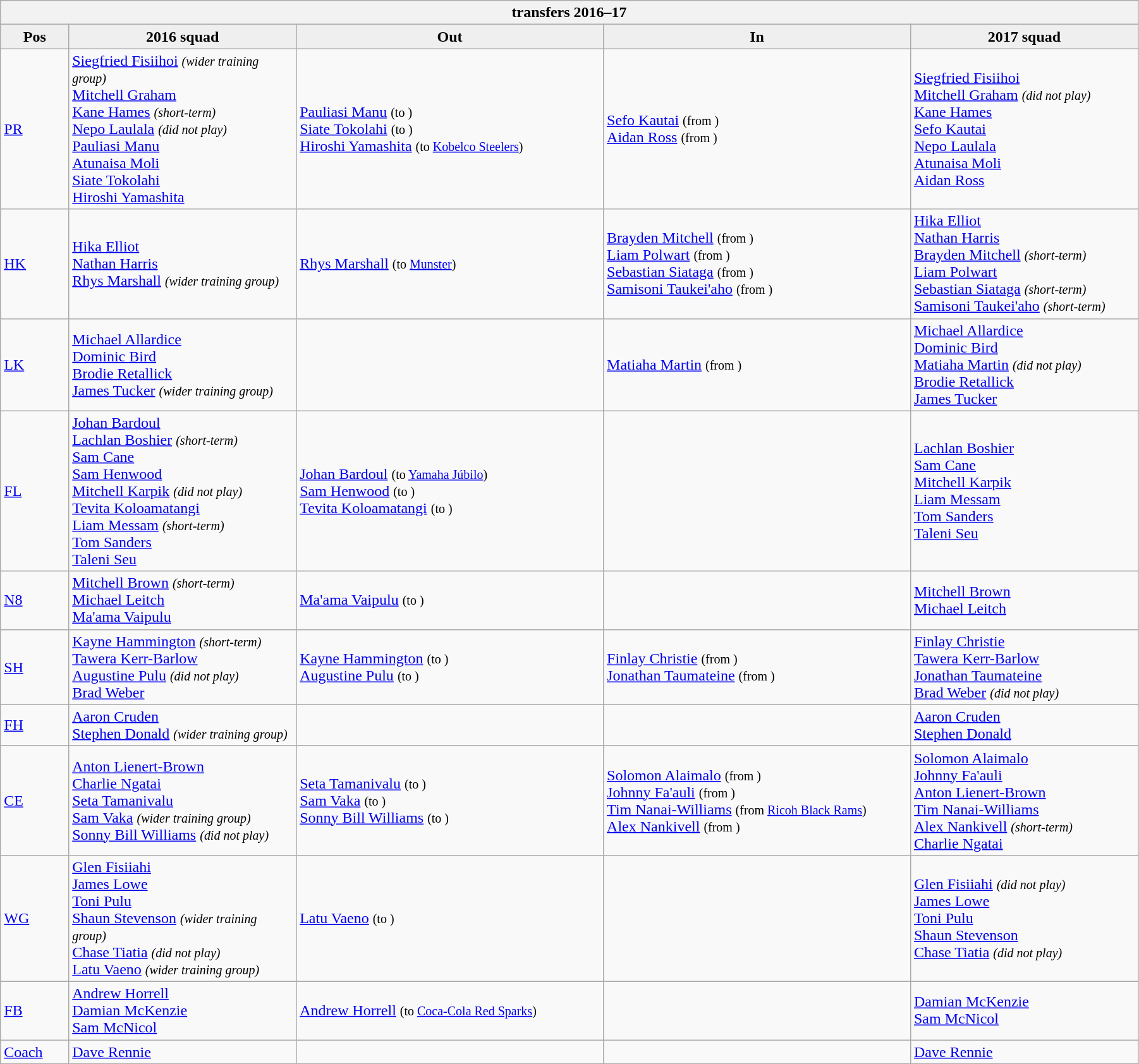<table class="wikitable" style="text-align: left; width:95%">
<tr>
<th colspan="100%"> transfers 2016–17</th>
</tr>
<tr>
<th style="background:#efefef; width:6%;">Pos</th>
<th style="background:#efefef; width:20%;">2016 squad</th>
<th style="background:#efefef; width:27%;">Out</th>
<th style="background:#efefef; width:27%;">In</th>
<th style="background:#efefef; width:20%;">2017 squad</th>
</tr>
<tr>
<td><a href='#'>PR</a></td>
<td> <a href='#'>Siegfried Fisiihoi</a> <small><em>(wider training group)</em></small> <br> <a href='#'>Mitchell Graham</a> <br> <a href='#'>Kane Hames</a> <small><em>(short-term)</em></small> <br> <a href='#'>Nepo Laulala</a> <small><em>(did not play)</em></small> <br> <a href='#'>Pauliasi Manu</a> <br> <a href='#'>Atunaisa Moli</a> <br> <a href='#'>Siate Tokolahi</a> <br> <a href='#'>Hiroshi Yamashita</a></td>
<td>  <a href='#'>Pauliasi Manu</a> <small>(to )</small> <br>  <a href='#'>Siate Tokolahi</a> <small>(to )</small> <br>  <a href='#'>Hiroshi Yamashita</a> <small>(to  <a href='#'>Kobelco Steelers</a>)</small></td>
<td>  <a href='#'>Sefo Kautai</a> <small>(from )</small> <br>  <a href='#'>Aidan Ross</a> <small>(from )</small></td>
<td> <a href='#'>Siegfried Fisiihoi</a> <br> <a href='#'>Mitchell Graham</a> <small><em>(did not play)</em></small> <br> <a href='#'>Kane Hames</a> <br> <a href='#'>Sefo Kautai</a> <br> <a href='#'>Nepo Laulala</a> <br> <a href='#'>Atunaisa Moli</a> <br> <a href='#'>Aidan Ross</a></td>
</tr>
<tr>
<td><a href='#'>HK</a></td>
<td> <a href='#'>Hika Elliot</a> <br> <a href='#'>Nathan Harris</a> <br> <a href='#'>Rhys Marshall</a> <small><em>(wider training group)</em></small></td>
<td>  <a href='#'>Rhys Marshall</a> <small>(to  <a href='#'>Munster</a>)</small></td>
<td>  <a href='#'>Brayden Mitchell</a> <small>(from )</small> <br>  <a href='#'>Liam Polwart</a> <small>(from )</small> <br>  <a href='#'>Sebastian Siataga</a> <small>(from )</small> <br>  <a href='#'>Samisoni Taukei'aho</a> <small>(from )</small></td>
<td> <a href='#'>Hika Elliot</a> <br> <a href='#'>Nathan Harris</a> <br> <a href='#'>Brayden Mitchell</a> <small><em>(short-term)</em></small> <br> <a href='#'>Liam Polwart</a> <br> <a href='#'>Sebastian Siataga</a> <small><em>(short-term)</em></small> <br> <a href='#'>Samisoni Taukei'aho</a> <small><em>(short-term)</em></small></td>
</tr>
<tr>
<td><a href='#'>LK</a></td>
<td> <a href='#'>Michael Allardice</a> <br> <a href='#'>Dominic Bird</a> <br> <a href='#'>Brodie Retallick</a> <br> <a href='#'>James Tucker</a> <small><em>(wider training group)</em></small></td>
<td></td>
<td>  <a href='#'>Matiaha Martin</a> <small>(from )</small></td>
<td> <a href='#'>Michael Allardice</a> <br> <a href='#'>Dominic Bird</a> <br> <a href='#'>Matiaha Martin</a> <small><em>(did not play)</em></small> <br> <a href='#'>Brodie Retallick</a> <br> <a href='#'>James Tucker</a></td>
</tr>
<tr>
<td><a href='#'>FL</a></td>
<td> <a href='#'>Johan Bardoul</a> <br> <a href='#'>Lachlan Boshier</a> <small><em>(short-term)</em></small> <br> <a href='#'>Sam Cane</a> <br> <a href='#'>Sam Henwood</a> <br> <a href='#'>Mitchell Karpik</a> <small><em>(did not play)</em></small> <br> <a href='#'>Tevita Koloamatangi</a> <br> <a href='#'>Liam Messam</a> <small><em>(short-term)</em></small> <br> <a href='#'>Tom Sanders</a> <br> <a href='#'>Taleni Seu</a></td>
<td>  <a href='#'>Johan Bardoul</a> <small>(to  <a href='#'>Yamaha Júbilo</a>)</small> <br>  <a href='#'>Sam Henwood</a> <small>(to )</small> <br>  <a href='#'>Tevita Koloamatangi</a> <small>(to )</small></td>
<td></td>
<td> <a href='#'>Lachlan Boshier</a> <br> <a href='#'>Sam Cane</a> <br> <a href='#'>Mitchell Karpik</a> <br> <a href='#'>Liam Messam</a> <br> <a href='#'>Tom Sanders</a> <br> <a href='#'>Taleni Seu</a></td>
</tr>
<tr>
<td><a href='#'>N8</a></td>
<td> <a href='#'>Mitchell Brown</a> <small><em>(short-term)</em></small> <br> <a href='#'>Michael Leitch</a> <br> <a href='#'>Ma'ama Vaipulu</a></td>
<td>  <a href='#'>Ma'ama Vaipulu</a> <small>(to )</small></td>
<td></td>
<td> <a href='#'>Mitchell Brown</a> <br> <a href='#'>Michael Leitch</a></td>
</tr>
<tr>
<td><a href='#'>SH</a></td>
<td> <a href='#'>Kayne Hammington</a> <small><em>(short-term)</em></small> <br> <a href='#'>Tawera Kerr-Barlow</a> <br> <a href='#'>Augustine Pulu</a> <small><em>(did not play)</em></small> <br> <a href='#'>Brad Weber</a></td>
<td>  <a href='#'>Kayne Hammington</a> <small>(to )</small> <br>  <a href='#'>Augustine Pulu</a> <small>(to )</small></td>
<td>  <a href='#'>Finlay Christie</a> <small>(from )</small> <br>  <a href='#'>Jonathan Taumateine</a> <small>(from )</small></td>
<td> <a href='#'>Finlay Christie</a> <br> <a href='#'>Tawera Kerr-Barlow</a> <br> <a href='#'>Jonathan Taumateine</a> <br> <a href='#'>Brad Weber</a> <small><em>(did not play)</em></small></td>
</tr>
<tr>
<td><a href='#'>FH</a></td>
<td> <a href='#'>Aaron Cruden</a> <br> <a href='#'>Stephen Donald</a> <small><em>(wider training group)</em></small></td>
<td></td>
<td></td>
<td> <a href='#'>Aaron Cruden</a> <br> <a href='#'>Stephen Donald</a></td>
</tr>
<tr>
<td><a href='#'>CE</a></td>
<td> <a href='#'>Anton Lienert-Brown</a> <br> <a href='#'>Charlie Ngatai</a> <br> <a href='#'>Seta Tamanivalu</a> <br> <a href='#'>Sam Vaka</a> <small><em>(wider training group)</em></small> <br> <a href='#'>Sonny Bill Williams</a> <small><em>(did not play)</em></small></td>
<td>  <a href='#'>Seta Tamanivalu</a> <small>(to )</small> <br>  <a href='#'>Sam Vaka</a> <small>(to )</small> <br>  <a href='#'>Sonny Bill Williams</a> <small>(to )</small></td>
<td>  <a href='#'>Solomon Alaimalo</a> <small>(from )</small> <br>  <a href='#'>Johnny Fa'auli</a> <small>(from )</small> <br>  <a href='#'>Tim Nanai-Williams</a> <small>(from  <a href='#'>Ricoh Black Rams</a>)</small> <br>  <a href='#'>Alex Nankivell</a> <small>(from )</small></td>
<td> <a href='#'>Solomon Alaimalo</a> <br> <a href='#'>Johnny Fa'auli</a> <br> <a href='#'>Anton Lienert-Brown</a> <br> <a href='#'>Tim Nanai-Williams</a> <br> <a href='#'>Alex Nankivell</a> <small><em>(short-term)</em></small> <br> <a href='#'>Charlie Ngatai</a></td>
</tr>
<tr>
<td><a href='#'>WG</a></td>
<td> <a href='#'>Glen Fisiiahi</a> <br> <a href='#'>James Lowe</a> <br> <a href='#'>Toni Pulu</a> <br> <a href='#'>Shaun Stevenson</a> <small><em>(wider training group)</em></small> <br> <a href='#'>Chase Tiatia</a> <small><em>(did not play)</em></small> <br> <a href='#'>Latu Vaeno</a> <small><em>(wider training group)</em></small></td>
<td>  <a href='#'>Latu Vaeno</a> <small>(to )</small></td>
<td></td>
<td> <a href='#'>Glen Fisiiahi</a> <small><em>(did not play)</em></small> <br> <a href='#'>James Lowe</a> <br> <a href='#'>Toni Pulu</a> <br> <a href='#'>Shaun Stevenson</a> <br> <a href='#'>Chase Tiatia</a> <small><em>(did not play)</em></small></td>
</tr>
<tr>
<td><a href='#'>FB</a></td>
<td> <a href='#'>Andrew Horrell</a> <br> <a href='#'>Damian McKenzie</a> <br> <a href='#'>Sam McNicol</a></td>
<td>  <a href='#'>Andrew Horrell</a> <small>(to  <a href='#'>Coca-Cola Red Sparks</a>)</small></td>
<td></td>
<td> <a href='#'>Damian McKenzie</a> <br> <a href='#'>Sam McNicol</a></td>
</tr>
<tr>
<td><a href='#'>Coach</a></td>
<td> <a href='#'>Dave Rennie</a></td>
<td></td>
<td></td>
<td> <a href='#'>Dave Rennie</a></td>
</tr>
</table>
